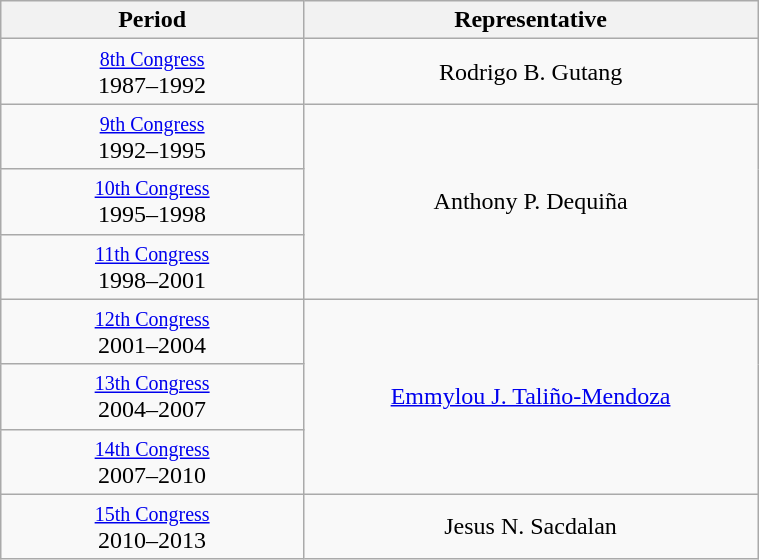<table class="wikitable" style="text-align:center; width:40%;">
<tr>
<th width="40%">Period</th>
<th>Representative</th>
</tr>
<tr>
<td><small><a href='#'>8th Congress</a></small><br>1987–1992</td>
<td>Rodrigo B. Gutang</td>
</tr>
<tr>
<td><small><a href='#'>9th Congress</a></small><br>1992–1995</td>
<td rowspan="3">Anthony P. Dequiña</td>
</tr>
<tr>
<td><small><a href='#'>10th Congress</a></small><br>1995–1998</td>
</tr>
<tr>
<td><small><a href='#'>11th Congress</a></small><br>1998–2001</td>
</tr>
<tr>
<td><small><a href='#'>12th Congress</a></small><br>2001–2004</td>
<td rowspan="3"><a href='#'>Emmylou J. Taliño-Mendoza</a></td>
</tr>
<tr>
<td><small><a href='#'>13th Congress</a></small><br>2004–2007</td>
</tr>
<tr>
<td><small><a href='#'>14th Congress</a></small><br>2007–2010</td>
</tr>
<tr>
<td><small><a href='#'>15th Congress</a></small><br>2010–2013</td>
<td>Jesus N. Sacdalan</td>
</tr>
</table>
